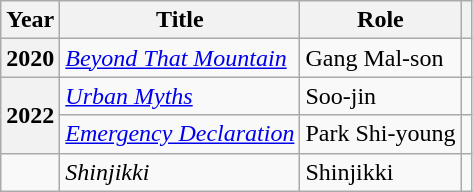<table class="wikitable plainrowheaders">
<tr>
<th scope="col">Year</th>
<th scope="col">Title</th>
<th scope="col">Role</th>
<th scope="col" class="unsortable"></th>
</tr>
<tr>
<th scope="row">2020</th>
<td><em><a href='#'>Beyond That Mountain</a></em></td>
<td>Gang Mal-son</td>
<td style="text-align:center"></td>
</tr>
<tr>
<th scope="row" rowspan="2">2022</th>
<td><em><a href='#'>Urban Myths</a></em></td>
<td>Soo-jin</td>
<td style="text-align:center"></td>
</tr>
<tr>
<td><em><a href='#'>Emergency Declaration</a></em></td>
<td>Park Shi-young</td>
<td style="text-align:center"></td>
</tr>
<tr>
<td></td>
<td><em>Shinjikki</em></td>
<td>Shinjikki</td>
<td style="text-align:center"></td>
</tr>
</table>
